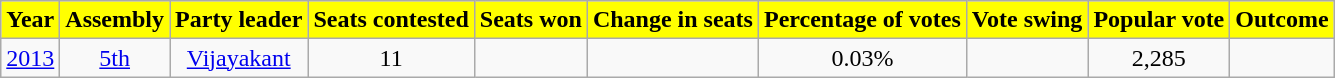<table class="wikitable sortable" style="text-align:center;">
<tr>
<th style="background-color:#FFFF00;color:black">Year</th>
<th style="background-color:#FFFF00;color:black">Assembly</th>
<th style="background-color:#FFFF00;color:black">Party leader</th>
<th style="background-color:#FFFF00;color:black">Seats contested</th>
<th style="background-color:#FFFF00;color:black">Seats won</th>
<th style="background-color:#FFFF00;color:black">Change in seats</th>
<th style="background-color:#FFFF00;color:black">Percentage of votes</th>
<th style="background-color:#FFFF00;color:black">Vote swing</th>
<th style="background-color:#FFFF00;color:black">Popular vote</th>
<th style="background-color:#FFFF00;color:black">Outcome</th>
</tr>
<tr>
<td><a href='#'>2013</a></td>
<td><a href='#'>5th</a></td>
<td><a href='#'>Vijayakant</a></td>
<td>11</td>
<td></td>
<td></td>
<td>0.03%</td>
<td></td>
<td>2,285</td>
<td></td>
</tr>
</table>
